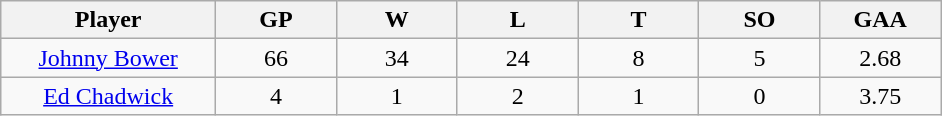<table class="wikitable sortable">
<tr>
<th bgcolor="#DDDDFF" width="16%">Player</th>
<th bgcolor="#DDDDFF" width="9%">GP</th>
<th bgcolor="#DDDDFF" width="9%">W</th>
<th bgcolor="#DDDDFF" width="9%">L</th>
<th bgcolor="#DDDDFF" width="9%">T</th>
<th bgcolor="#DDDDFF" width="9%">SO</th>
<th bgcolor="#DDDDFF" width="9%">GAA</th>
</tr>
<tr align="center">
<td><a href='#'>Johnny Bower</a></td>
<td>66</td>
<td>34</td>
<td>24</td>
<td>8</td>
<td>5</td>
<td>2.68</td>
</tr>
<tr align="center">
<td><a href='#'>Ed Chadwick</a></td>
<td>4</td>
<td>1</td>
<td>2</td>
<td>1</td>
<td>0</td>
<td>3.75</td>
</tr>
</table>
